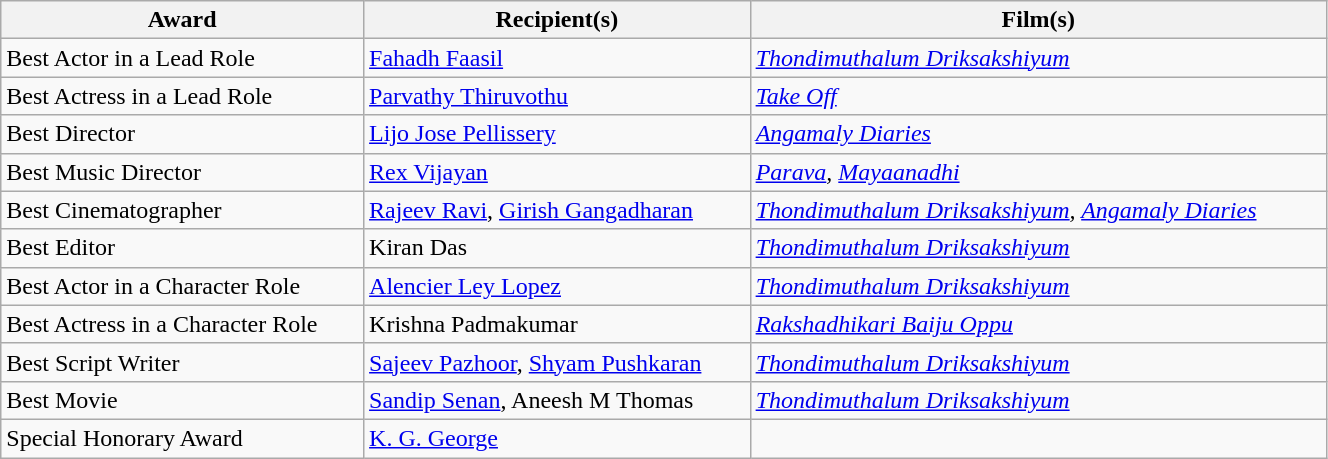<table class="wikitable" width=70%>
<tr>
<th>Award</th>
<th>Recipient(s)</th>
<th>Film(s)</th>
</tr>
<tr>
<td>Best Actor in a Lead Role</td>
<td><a href='#'>Fahadh Faasil</a></td>
<td><em><a href='#'>Thondimuthalum Driksakshiyum</a></em></td>
</tr>
<tr>
<td>Best Actress in a Lead Role</td>
<td><a href='#'>Parvathy Thiruvothu</a></td>
<td><em><a href='#'>Take Off</a></em></td>
</tr>
<tr>
<td>Best Director</td>
<td><a href='#'>Lijo Jose Pellissery</a></td>
<td><em><a href='#'>Angamaly Diaries</a></em></td>
</tr>
<tr>
<td>Best Music Director</td>
<td><a href='#'>Rex Vijayan</a></td>
<td><em><a href='#'>Parava</a>, <a href='#'>Mayaanadhi</a></em></td>
</tr>
<tr>
<td>Best Cinematographer</td>
<td><a href='#'>Rajeev Ravi</a>, <a href='#'>Girish Gangadharan</a></td>
<td><em><a href='#'>Thondimuthalum Driksakshiyum</a>, <a href='#'>Angamaly Diaries</a></em></td>
</tr>
<tr>
<td>Best Editor</td>
<td>Kiran Das</td>
<td><em><a href='#'>Thondimuthalum Driksakshiyum</a></em></td>
</tr>
<tr>
<td>Best Actor in a Character Role</td>
<td><a href='#'>Alencier Ley Lopez</a></td>
<td><em><a href='#'>Thondimuthalum Driksakshiyum</a></em></td>
</tr>
<tr>
<td>Best Actress in a Character Role</td>
<td>Krishna Padmakumar</td>
<td><em><a href='#'>Rakshadhikari Baiju Oppu</a></em></td>
</tr>
<tr>
<td>Best Script Writer</td>
<td><a href='#'>Sajeev Pazhoor</a>, <a href='#'>Shyam Pushkaran</a></td>
<td><em><a href='#'>Thondimuthalum Driksakshiyum</a></em></td>
</tr>
<tr>
<td>Best Movie</td>
<td><a href='#'>Sandip Senan</a>, Aneesh M Thomas</td>
<td><em><a href='#'>Thondimuthalum Driksakshiyum</a></em></td>
</tr>
<tr>
<td>Special Honorary Award</td>
<td><a href='#'>K. G. George</a></td>
<td></td>
</tr>
</table>
